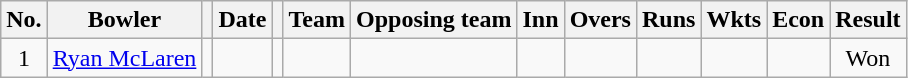<table class="wikitable sortable" style="font-size: 100%">
<tr align=center>
<th scope="col">No.</th>
<th scope="col">Bowler</th>
<th></th>
<th scope="col">Date</th>
<th></th>
<th scope="col">Team</th>
<th scope="col">Opposing team</th>
<th scope="col">Inn</th>
<th scope="col">Overs</th>
<th scope="col">Runs</th>
<th scope="col">Wkts</th>
<th scope="col">Econ</th>
<th scope="col">Result</th>
</tr>
<tr align=center>
<td scope="row">1</td>
<td><a href='#'>Ryan McLaren</a></td>
<td></td>
<td></td>
<td></td>
<td></td>
<td></td>
<td></td>
<td></td>
<td></td>
<td></td>
<td></td>
<td>Won</td>
</tr>
</table>
